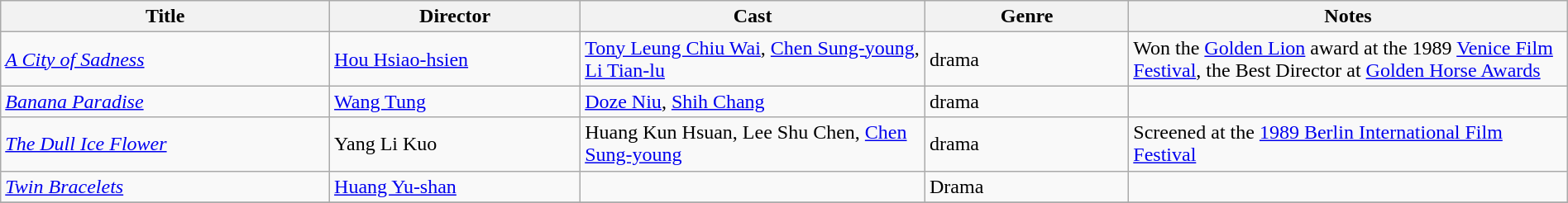<table class="wikitable" width= "100%">
<tr>
<th width=21%>Title</th>
<th width=16%>Director</th>
<th width=22%>Cast</th>
<th width=13%>Genre</th>
<th width=28%>Notes</th>
</tr>
<tr>
<td><em><a href='#'>A City of Sadness</a></em></td>
<td><a href='#'>Hou Hsiao-hsien</a></td>
<td><a href='#'>Tony Leung Chiu Wai</a>, <a href='#'>Chen Sung-young</a>, <a href='#'>Li Tian-lu</a></td>
<td>drama</td>
<td>Won the <a href='#'>Golden Lion</a> award at the 1989 <a href='#'>Venice Film Festival</a>, the Best Director at <a href='#'>Golden Horse Awards</a></td>
</tr>
<tr>
<td><em><a href='#'>Banana Paradise</a></em></td>
<td><a href='#'>Wang Tung</a></td>
<td><a href='#'>Doze Niu</a>, <a href='#'>Shih Chang</a></td>
<td>drama</td>
<td></td>
</tr>
<tr>
<td><em><a href='#'>The Dull Ice Flower</a></em></td>
<td>Yang Li Kuo</td>
<td>Huang Kun Hsuan, Lee Shu Chen, <a href='#'>Chen Sung-young</a></td>
<td>drama</td>
<td>Screened at the <a href='#'>1989 Berlin International Film Festival</a></td>
</tr>
<tr>
<td><em><a href='#'>Twin Bracelets</a></em></td>
<td><a href='#'>Huang Yu-shan</a></td>
<td></td>
<td>Drama</td>
<td></td>
</tr>
<tr>
</tr>
</table>
